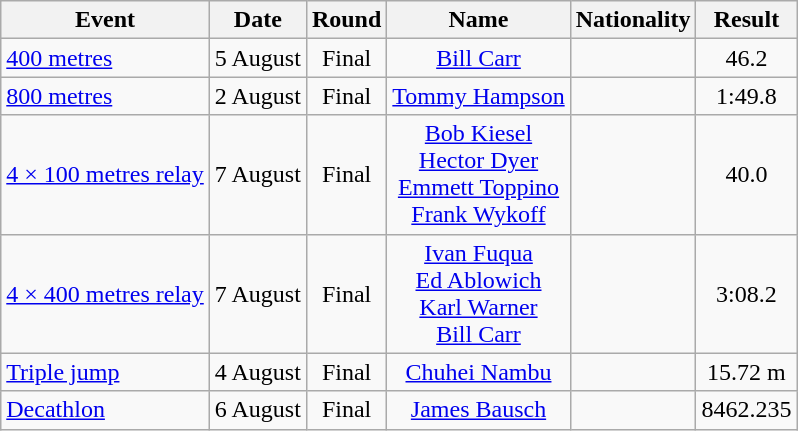<table class=wikitable style=text-align:center>
<tr>
<th>Event</th>
<th>Date</th>
<th>Round</th>
<th>Name</th>
<th>Nationality</th>
<th>Result</th>
</tr>
<tr>
<td align=left><a href='#'>400 metres</a></td>
<td>5 August</td>
<td>Final</td>
<td><a href='#'>Bill Carr</a></td>
<td align=left></td>
<td>46.2</td>
</tr>
<tr>
<td align=left><a href='#'>800 metres</a></td>
<td>2 August</td>
<td>Final</td>
<td><a href='#'>Tommy Hampson</a></td>
<td align=left></td>
<td>1:49.8</td>
</tr>
<tr>
<td align=left><a href='#'>4 × 100 metres relay</a></td>
<td>7 August</td>
<td>Final</td>
<td><a href='#'>Bob Kiesel</a><br><a href='#'>Hector Dyer</a><br><a href='#'>Emmett Toppino</a><br><a href='#'>Frank Wykoff</a></td>
<td align=left></td>
<td>40.0</td>
</tr>
<tr>
<td align=left><a href='#'>4 × 400 metres relay</a></td>
<td>7 August</td>
<td>Final</td>
<td><a href='#'>Ivan Fuqua</a><br><a href='#'>Ed Ablowich</a><br><a href='#'>Karl Warner</a><br><a href='#'>Bill Carr</a></td>
<td align=left></td>
<td>3:08.2</td>
</tr>
<tr>
<td align=left><a href='#'>Triple jump</a></td>
<td>4 August</td>
<td>Final</td>
<td><a href='#'>Chuhei Nambu</a></td>
<td align=left></td>
<td>15.72 m</td>
</tr>
<tr>
<td align=left><a href='#'>Decathlon</a></td>
<td>6 August</td>
<td>Final</td>
<td><a href='#'>James Bausch</a></td>
<td align=left></td>
<td>8462.235</td>
</tr>
</table>
